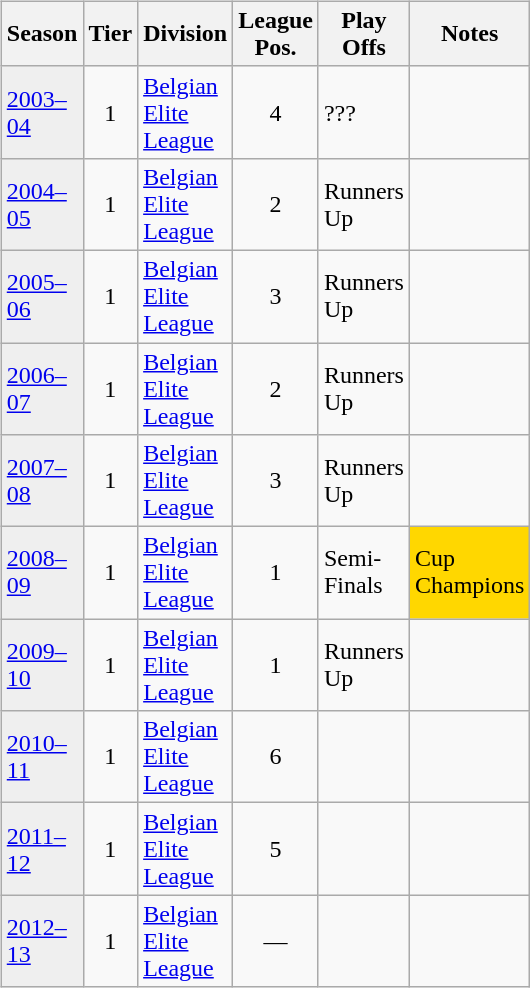<table>
<tr>
<td style="vertical-align:top; width:0;"><br><table class="wikitable">
<tr>
<th>Season</th>
<th>Tier</th>
<th>Division</th>
<th>League Pos.</th>
<th>Play Offs</th>
<th>Notes</th>
</tr>
<tr>
<td style="background:#efefef;"><a href='#'>2003–04</a></td>
<td style="text-align:center;">1</td>
<td><a href='#'>Belgian Elite League</a></td>
<td style="text-align:center;">4</td>
<td>???</td>
<td></td>
</tr>
<tr>
<td style="background:#efefef;"><a href='#'>2004–05</a></td>
<td style="text-align:center;">1</td>
<td><a href='#'>Belgian Elite League</a></td>
<td style="text-align:center;">2</td>
<td>Runners Up</td>
<td></td>
</tr>
<tr>
<td style="background:#efefef;"><a href='#'>2005–06</a></td>
<td style="text-align:center;">1</td>
<td><a href='#'>Belgian Elite League</a></td>
<td style="text-align:center;">3</td>
<td>Runners Up</td>
<td></td>
</tr>
<tr>
<td style="background:#efefef;"><a href='#'>2006–07</a></td>
<td style="text-align:center;">1</td>
<td><a href='#'>Belgian Elite League</a></td>
<td style="text-align:center;">2</td>
<td>Runners Up</td>
<td></td>
</tr>
<tr>
<td style="background:#efefef;"><a href='#'>2007–08</a></td>
<td style="text-align:center;">1</td>
<td><a href='#'>Belgian Elite League</a></td>
<td style="text-align:center;">3</td>
<td>Runners Up</td>
<td></td>
</tr>
<tr>
<td style="background:#efefef;"><a href='#'>2008–09</a></td>
<td style="text-align:center;">1</td>
<td><a href='#'>Belgian Elite League</a></td>
<td style="text-align:center;">1</td>
<td>Semi-Finals</td>
<td style="background:gold">Cup Champions</td>
</tr>
<tr>
<td style="background:#efefef;"><a href='#'>2009–10</a></td>
<td style="text-align:center;">1</td>
<td><a href='#'>Belgian Elite League</a></td>
<td style="text-align:center;">1</td>
<td>Runners Up</td>
<td></td>
</tr>
<tr>
<td style="background:#efefef;"><a href='#'>2010–11</a></td>
<td style="text-align:center;">1</td>
<td><a href='#'>Belgian Elite League</a></td>
<td style="text-align:center;">6</td>
<td></td>
<td></td>
</tr>
<tr>
<td style="background:#efefef;"><a href='#'>2011–12</a></td>
<td style="text-align:center;">1</td>
<td><a href='#'>Belgian Elite League</a></td>
<td style="text-align:center;">5</td>
<td></td>
<td></td>
</tr>
<tr>
<td style="background:#efefef;"><a href='#'>2012–13</a></td>
<td style="text-align:center;">1</td>
<td><a href='#'>Belgian Elite League</a></td>
<td style="text-align:center;">—</td>
<td></td>
<td></td>
</tr>
</table>
</td>
</tr>
<tr>
</tr>
</table>
